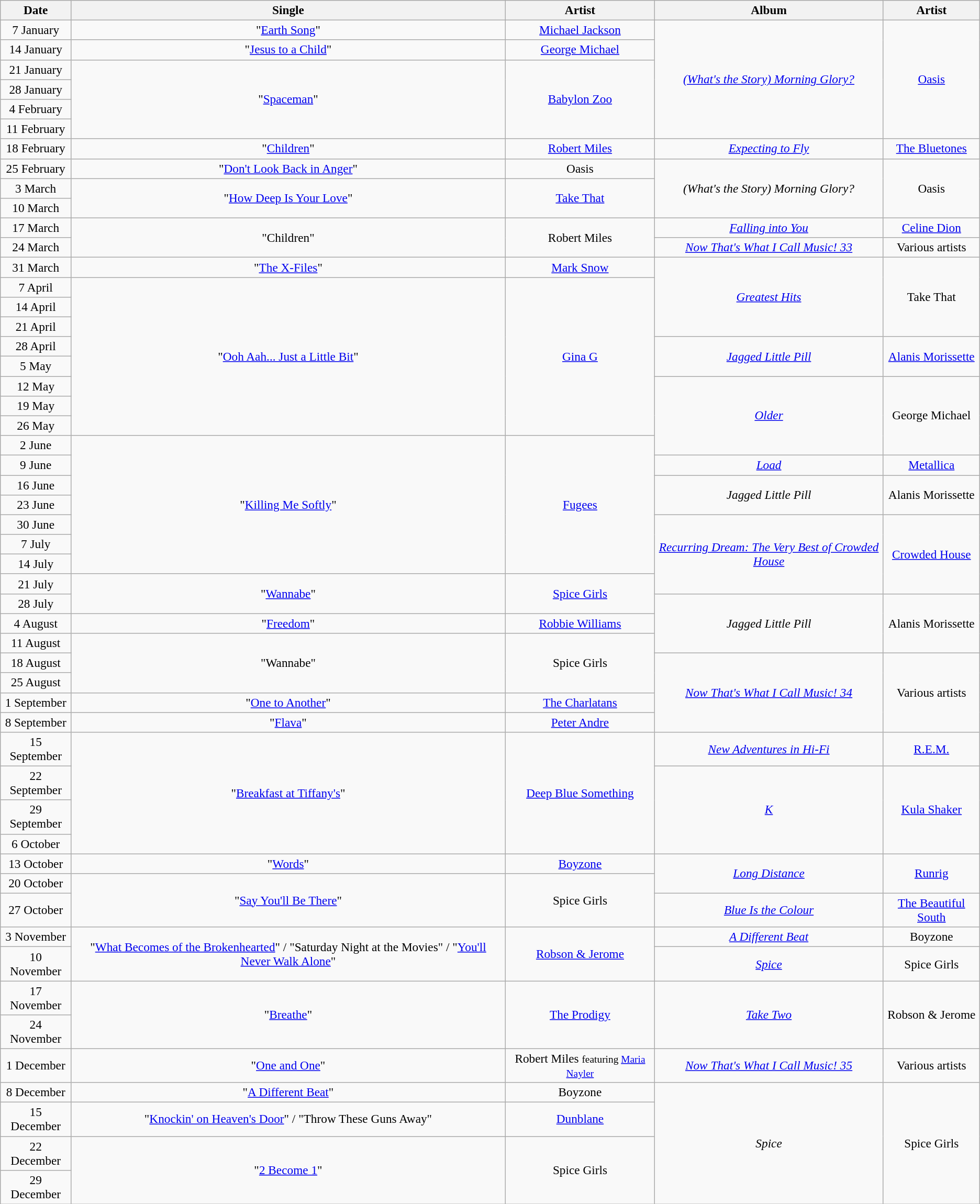<table class="wikitable" style="font-size:97%; text-align:center;">
<tr>
<th>Date</th>
<th>Single</th>
<th>Artist</th>
<th>Album</th>
<th>Artist</th>
</tr>
<tr>
<td>7 January</td>
<td>"<a href='#'>Earth Song</a>"</td>
<td><a href='#'>Michael Jackson</a></td>
<td rowspan="6"><em><a href='#'>(What's the Story) Morning Glory?</a></em></td>
<td rowspan="6"><a href='#'>Oasis</a></td>
</tr>
<tr>
<td>14 January</td>
<td>"<a href='#'>Jesus to a Child</a>"</td>
<td><a href='#'>George Michael</a></td>
</tr>
<tr>
<td>21 January</td>
<td rowspan="4">"<a href='#'>Spaceman</a>"</td>
<td rowspan="4"><a href='#'>Babylon Zoo</a></td>
</tr>
<tr>
<td>28 January</td>
</tr>
<tr>
<td>4 February</td>
</tr>
<tr>
<td>11 February</td>
</tr>
<tr>
<td>18 February</td>
<td>"<a href='#'>Children</a>"</td>
<td><a href='#'>Robert Miles</a></td>
<td><em><a href='#'>Expecting to Fly</a></em></td>
<td><a href='#'>The Bluetones</a></td>
</tr>
<tr>
<td>25 February</td>
<td>"<a href='#'>Don't Look Back in Anger</a>"</td>
<td>Oasis</td>
<td rowspan="3"><em>(What's the Story) Morning Glory?</em></td>
<td rowspan="3">Oasis</td>
</tr>
<tr>
<td>3 March</td>
<td rowspan="2">"<a href='#'>How Deep Is Your Love</a>"</td>
<td rowspan="2"><a href='#'>Take That</a></td>
</tr>
<tr>
<td>10 March</td>
</tr>
<tr>
<td>17 March</td>
<td rowspan="2">"Children"</td>
<td rowspan="2">Robert Miles</td>
<td><em><a href='#'>Falling into You</a></em></td>
<td><a href='#'>Celine Dion</a></td>
</tr>
<tr>
<td>24 March</td>
<td><em><a href='#'>Now That's What I Call Music! 33</a></em></td>
<td>Various artists</td>
</tr>
<tr>
<td>31 March</td>
<td>"<a href='#'>The X-Files</a>"</td>
<td><a href='#'>Mark Snow</a></td>
<td rowspan="4"><em><a href='#'>Greatest Hits</a></em></td>
<td rowspan="4">Take That</td>
</tr>
<tr>
<td>7 April</td>
<td rowspan="8">"<a href='#'>Ooh Aah... Just a Little Bit</a>"</td>
<td rowspan="8"><a href='#'>Gina G</a></td>
</tr>
<tr>
<td>14 April</td>
</tr>
<tr>
<td>21 April</td>
</tr>
<tr>
<td>28 April</td>
<td rowspan="2"><em><a href='#'>Jagged Little Pill</a></em></td>
<td rowspan="2"><a href='#'>Alanis Morissette</a></td>
</tr>
<tr>
<td>5 May</td>
</tr>
<tr>
<td>12 May</td>
<td rowspan="4"><em><a href='#'>Older</a></em></td>
<td rowspan="4">George Michael</td>
</tr>
<tr>
<td>19 May</td>
</tr>
<tr>
<td>26 May</td>
</tr>
<tr>
<td>2 June</td>
<td rowspan="7">"<a href='#'>Killing Me Softly</a>"</td>
<td rowspan="7"><a href='#'>Fugees</a></td>
</tr>
<tr>
<td>9 June</td>
<td><em><a href='#'>Load</a></em></td>
<td><a href='#'>Metallica</a></td>
</tr>
<tr>
<td>16 June</td>
<td rowspan="2"><em>Jagged Little Pill</em></td>
<td rowspan="2">Alanis Morissette</td>
</tr>
<tr>
<td>23 June</td>
</tr>
<tr>
<td>30 June</td>
<td rowspan="4"><em><a href='#'>Recurring Dream: The Very Best of Crowded House</a></em></td>
<td rowspan="4"><a href='#'>Crowded House</a></td>
</tr>
<tr>
<td>7 July</td>
</tr>
<tr>
<td>14 July</td>
</tr>
<tr>
<td>21 July</td>
<td rowspan="2">"<a href='#'>Wannabe</a>"</td>
<td rowspan="2"><a href='#'>Spice Girls</a></td>
</tr>
<tr>
<td>28 July</td>
<td rowspan="3"><em>Jagged Little Pill</em></td>
<td rowspan="3">Alanis Morissette</td>
</tr>
<tr>
<td>4 August</td>
<td>"<a href='#'>Freedom</a>"</td>
<td><a href='#'>Robbie Williams</a></td>
</tr>
<tr>
<td>11 August</td>
<td rowspan="3">"Wannabe"</td>
<td rowspan="3">Spice Girls</td>
</tr>
<tr>
<td>18 August</td>
<td rowspan="4"><em><a href='#'>Now That's What I Call Music! 34</a></em></td>
<td rowspan="4">Various artists</td>
</tr>
<tr>
<td>25 August</td>
</tr>
<tr>
<td>1 September</td>
<td>"<a href='#'>One to Another</a>"</td>
<td><a href='#'>The Charlatans</a></td>
</tr>
<tr>
<td>8 September</td>
<td>"<a href='#'>Flava</a>"</td>
<td><a href='#'>Peter Andre</a></td>
</tr>
<tr>
<td>15 September</td>
<td rowspan="4">"<a href='#'>Breakfast at Tiffany's</a>"</td>
<td rowspan="4"><a href='#'>Deep Blue Something</a></td>
<td><em><a href='#'>New Adventures in Hi-Fi</a></em></td>
<td><a href='#'>R.E.M.</a></td>
</tr>
<tr>
<td>22 September</td>
<td rowspan="3"><em><a href='#'>K</a></em></td>
<td rowspan="3"><a href='#'>Kula Shaker</a></td>
</tr>
<tr>
<td>29 September</td>
</tr>
<tr>
<td>6 October</td>
</tr>
<tr>
<td>13 October</td>
<td>"<a href='#'>Words</a>"</td>
<td><a href='#'>Boyzone</a></td>
<td rowspan="2"><em><a href='#'>Long Distance</a></em></td>
<td rowspan="2"><a href='#'>Runrig</a></td>
</tr>
<tr>
<td>20 October</td>
<td rowspan="2">"<a href='#'>Say You'll Be There</a>"</td>
<td rowspan="2">Spice Girls</td>
</tr>
<tr>
<td>27 October</td>
<td><em><a href='#'>Blue Is the Colour</a></em></td>
<td><a href='#'>The Beautiful South</a></td>
</tr>
<tr>
<td>3 November</td>
<td rowspan="2">"<a href='#'>What Becomes of the Brokenhearted</a>" / "Saturday Night at the Movies" / "<a href='#'>You'll Never Walk Alone</a>"</td>
<td rowspan="2"><a href='#'>Robson & Jerome</a></td>
<td><em><a href='#'>A Different Beat</a></em></td>
<td>Boyzone</td>
</tr>
<tr>
<td>10 November</td>
<td><em><a href='#'>Spice</a></em></td>
<td>Spice Girls</td>
</tr>
<tr>
<td>17 November</td>
<td rowspan="2">"<a href='#'>Breathe</a>"</td>
<td rowspan="2"><a href='#'>The Prodigy</a></td>
<td rowspan="2"><em><a href='#'>Take Two</a></em></td>
<td rowspan="2">Robson & Jerome</td>
</tr>
<tr>
<td>24 November</td>
</tr>
<tr>
<td>1 December</td>
<td>"<a href='#'>One and One</a>"</td>
<td>Robert Miles <small>featuring <a href='#'>Maria Nayler</a></small></td>
<td><em><a href='#'>Now That's What I Call Music! 35</a></em></td>
<td>Various artists</td>
</tr>
<tr>
<td>8 December</td>
<td>"<a href='#'>A Different Beat</a>"</td>
<td>Boyzone</td>
<td rowspan="4"><em>Spice</em></td>
<td rowspan="4">Spice Girls</td>
</tr>
<tr>
<td>15 December</td>
<td>"<a href='#'>Knockin' on Heaven's Door</a>" / "Throw These Guns Away"</td>
<td><a href='#'>Dunblane</a></td>
</tr>
<tr>
<td>22 December</td>
<td rowspan="2">"<a href='#'>2 Become 1</a>"</td>
<td rowspan="2">Spice Girls</td>
</tr>
<tr>
<td>29 December</td>
</tr>
</table>
